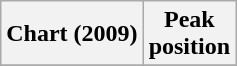<table class="wikitable sortable">
<tr>
<th align="left">Chart (2009)</th>
<th align="center">Peak<br>position</th>
</tr>
<tr>
</tr>
</table>
